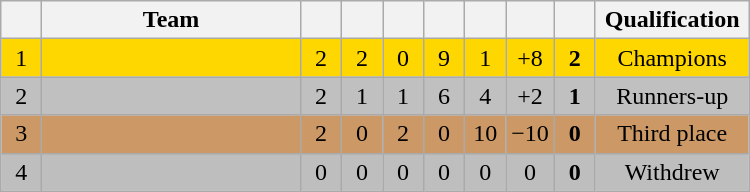<table class="wikitable" style="text-align:center;">
<tr>
<th width=20></th>
<th width=165>Team</th>
<th width=20></th>
<th width=20></th>
<th width=20></th>
<th width=20></th>
<th width=20></th>
<th width=20></th>
<th width=20></th>
<th width=95>Qualification</th>
</tr>
<tr bgcolor="gold">
<td>1</td>
<td align="left"></td>
<td>2</td>
<td>2</td>
<td>0</td>
<td>9</td>
<td>1</td>
<td>+8</td>
<td><strong>2</strong></td>
<td>Champions</td>
</tr>
<tr bgcolor="silver">
<td>2</td>
<td align="left"></td>
<td>2</td>
<td>1</td>
<td>1</td>
<td>6</td>
<td>4</td>
<td>+2</td>
<td><strong>1</strong></td>
<td>Runners-up</td>
</tr>
<tr bgcolor="cc9966">
<td>3</td>
<td align="left"></td>
<td>2</td>
<td>0</td>
<td>2</td>
<td>0</td>
<td>10</td>
<td>−10</td>
<td><strong>0</strong></td>
<td>Third place</td>
</tr>
<tr bgcolor="#bebebe">
<td>4</td>
<td align="left"></td>
<td>0</td>
<td>0</td>
<td>0</td>
<td>0</td>
<td>0</td>
<td>0</td>
<td><strong>0</strong></td>
<td>Withdrew</td>
</tr>
</table>
